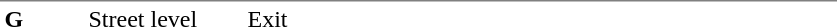<table table border=0 cellspacing=0 cellpadding=3>
<tr>
<td style="border-top:solid 1px gray;" width=50 valign=top><strong>G</strong></td>
<td style="border-top:solid 1px gray;" width=100 valign=top>Street level</td>
<td style="border-top:solid 1px gray;" width=390 valign=top>Exit</td>
</tr>
</table>
